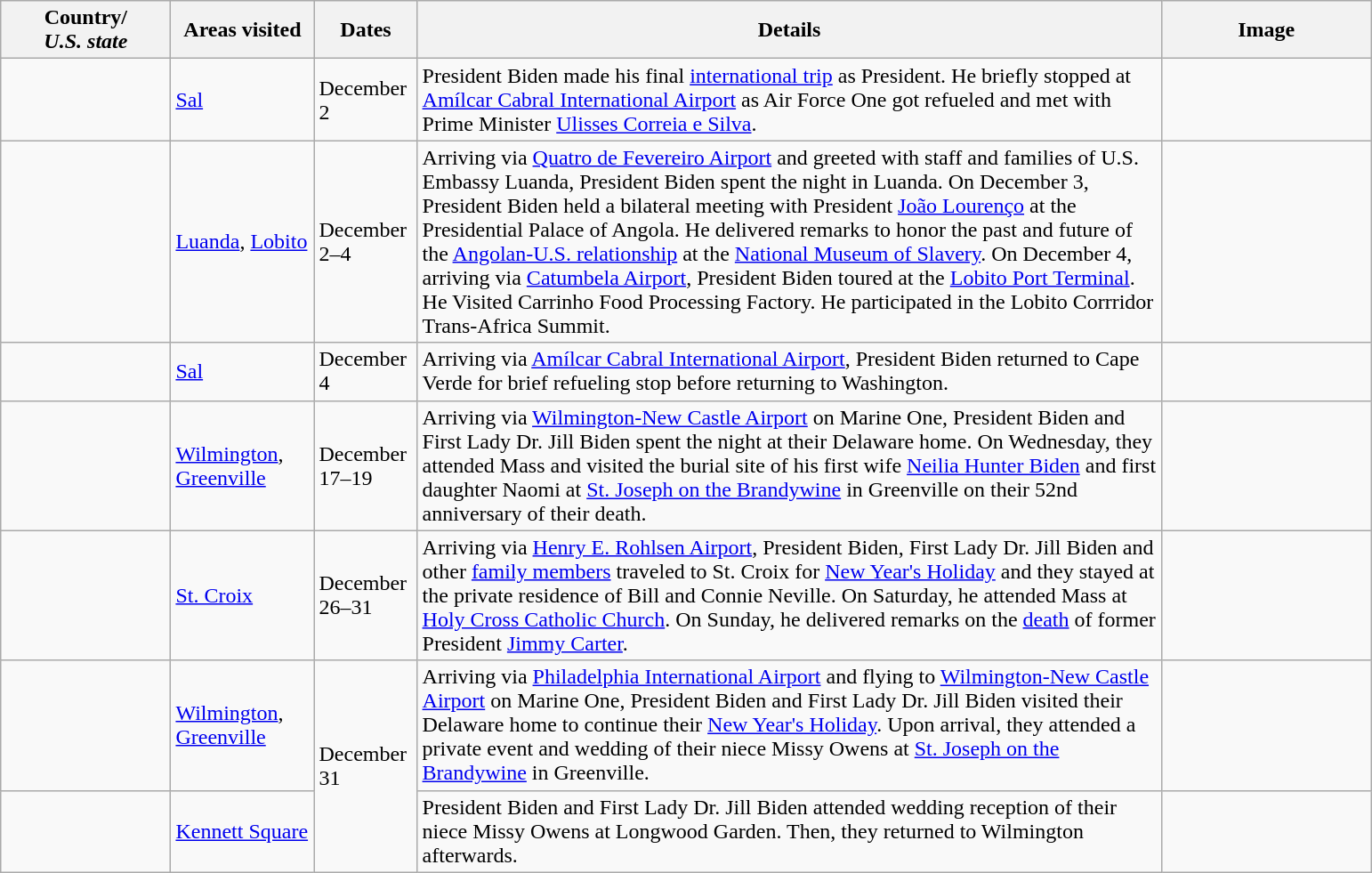<table class="wikitable" style="margin: 1em auto 1em auto">
<tr>
<th width=120>Country/<br><em>U.S. state</em></th>
<th width=100>Areas visited</th>
<th width=70>Dates</th>
<th width=550>Details</th>
<th width=150>Image</th>
</tr>
<tr>
<td></td>
<td><a href='#'>Sal</a></td>
<td>December 2</td>
<td>President Biden made his final <a href='#'>international trip</a> as President. He briefly stopped at <a href='#'>Amílcar Cabral International Airport</a> as Air Force One got refueled and met with Prime Minister <a href='#'>Ulisses Correia e Silva</a>.</td>
<td></td>
</tr>
<tr>
<td></td>
<td><a href='#'>Luanda</a>, <a href='#'>Lobito</a></td>
<td>December 2–4</td>
<td>Arriving via <a href='#'>Quatro de Fevereiro Airport</a> and greeted with staff and families of U.S. Embassy Luanda, President Biden spent the night in Luanda. On December 3, President Biden held a bilateral meeting with President <a href='#'>João Lourenço</a> at the Presidential Palace of Angola. He delivered remarks to honor the past and future of the <a href='#'>Angolan-U.S. relationship</a> at the <a href='#'>National Museum of Slavery</a>. On December 4, arriving via <a href='#'>Catumbela Airport</a>, President Biden toured at the <a href='#'>Lobito Port Terminal</a>. He Visited Carrinho Food Processing Factory. He participated in the Lobito Corrridor Trans-Africa Summit.</td>
<td></td>
</tr>
<tr>
<td></td>
<td><a href='#'>Sal</a></td>
<td>December 4</td>
<td>Arriving via <a href='#'>Amílcar Cabral International Airport</a>, President Biden returned to Cape Verde for brief refueling stop before returning to Washington.</td>
<td></td>
</tr>
<tr>
<td></td>
<td><a href='#'>Wilmington</a>, <a href='#'>Greenville</a></td>
<td>December 17–19</td>
<td>Arriving via <a href='#'>Wilmington-New Castle Airport</a> on Marine One, President Biden and First Lady Dr. Jill Biden spent the night at their Delaware home. On Wednesday, they attended Mass and visited the burial site of his first wife <a href='#'>Neilia Hunter Biden</a> and first daughter Naomi at <a href='#'>St. Joseph on the Brandywine</a> in Greenville on their 52nd anniversary of their death.</td>
<td></td>
</tr>
<tr>
<td></td>
<td><a href='#'>St. Croix</a></td>
<td>December 26–31</td>
<td>Arriving via <a href='#'>Henry E. Rohlsen Airport</a>, President Biden, First Lady Dr. Jill Biden and other <a href='#'>family members</a> traveled to St. Croix for <a href='#'>New Year's Holiday</a> and they stayed at the private residence of Bill and Connie Neville. On Saturday, he attended Mass at <a href='#'>Holy Cross Catholic Church</a>. On Sunday, he delivered remarks on the <a href='#'>death</a> of former President <a href='#'>Jimmy Carter</a>.</td>
<td></td>
</tr>
<tr>
<td></td>
<td><a href='#'>Wilmington</a>, <a href='#'>Greenville</a></td>
<td rowspan="2">December 31</td>
<td>Arriving via <a href='#'>Philadelphia International Airport</a> and flying to <a href='#'>Wilmington-New Castle Airport</a> on Marine One, President Biden and First Lady Dr. Jill Biden visited their Delaware home to continue their <a href='#'>New Year's Holiday</a>. Upon arrival, they attended a private event and wedding of their niece Missy Owens at <a href='#'>St. Joseph on the Brandywine</a> in Greenville.</td>
<td></td>
</tr>
<tr>
<td></td>
<td><a href='#'>Kennett Square</a></td>
<td>President Biden and First Lady Dr. Jill Biden attended wedding reception of their niece Missy Owens at Longwood Garden. Then, they returned to Wilmington afterwards.</td>
<td></td>
</tr>
</table>
